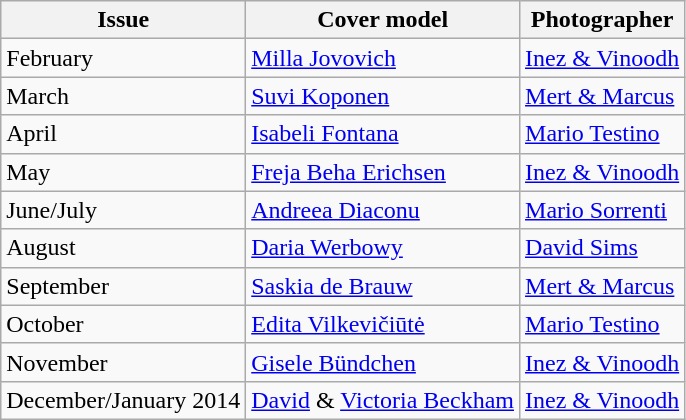<table class="sortable wikitable">
<tr>
<th>Issue</th>
<th>Cover model</th>
<th>Photographer</th>
</tr>
<tr>
<td>February</td>
<td><a href='#'>Milla Jovovich</a></td>
<td><a href='#'>Inez & Vinoodh</a></td>
</tr>
<tr>
<td>March</td>
<td><a href='#'>Suvi Koponen</a></td>
<td><a href='#'>Mert & Marcus</a></td>
</tr>
<tr>
<td>April</td>
<td><a href='#'>Isabeli Fontana</a></td>
<td><a href='#'>Mario Testino</a></td>
</tr>
<tr>
<td>May</td>
<td><a href='#'>Freja Beha Erichsen</a></td>
<td><a href='#'>Inez & Vinoodh</a></td>
</tr>
<tr>
<td>June/July</td>
<td><a href='#'>Andreea Diaconu</a></td>
<td><a href='#'>Mario Sorrenti</a></td>
</tr>
<tr>
<td>August</td>
<td><a href='#'>Daria Werbowy</a></td>
<td><a href='#'>David Sims</a></td>
</tr>
<tr>
<td>September</td>
<td><a href='#'>Saskia de Brauw</a></td>
<td><a href='#'>Mert & Marcus</a></td>
</tr>
<tr>
<td>October</td>
<td><a href='#'>Edita Vilkevičiūtė</a></td>
<td><a href='#'>Mario Testino</a></td>
</tr>
<tr>
<td>November</td>
<td><a href='#'>Gisele Bündchen</a></td>
<td><a href='#'>Inez & Vinoodh</a></td>
</tr>
<tr>
<td>December/January 2014</td>
<td><a href='#'>David</a> & <a href='#'>Victoria Beckham</a></td>
<td><a href='#'>Inez & Vinoodh</a></td>
</tr>
</table>
